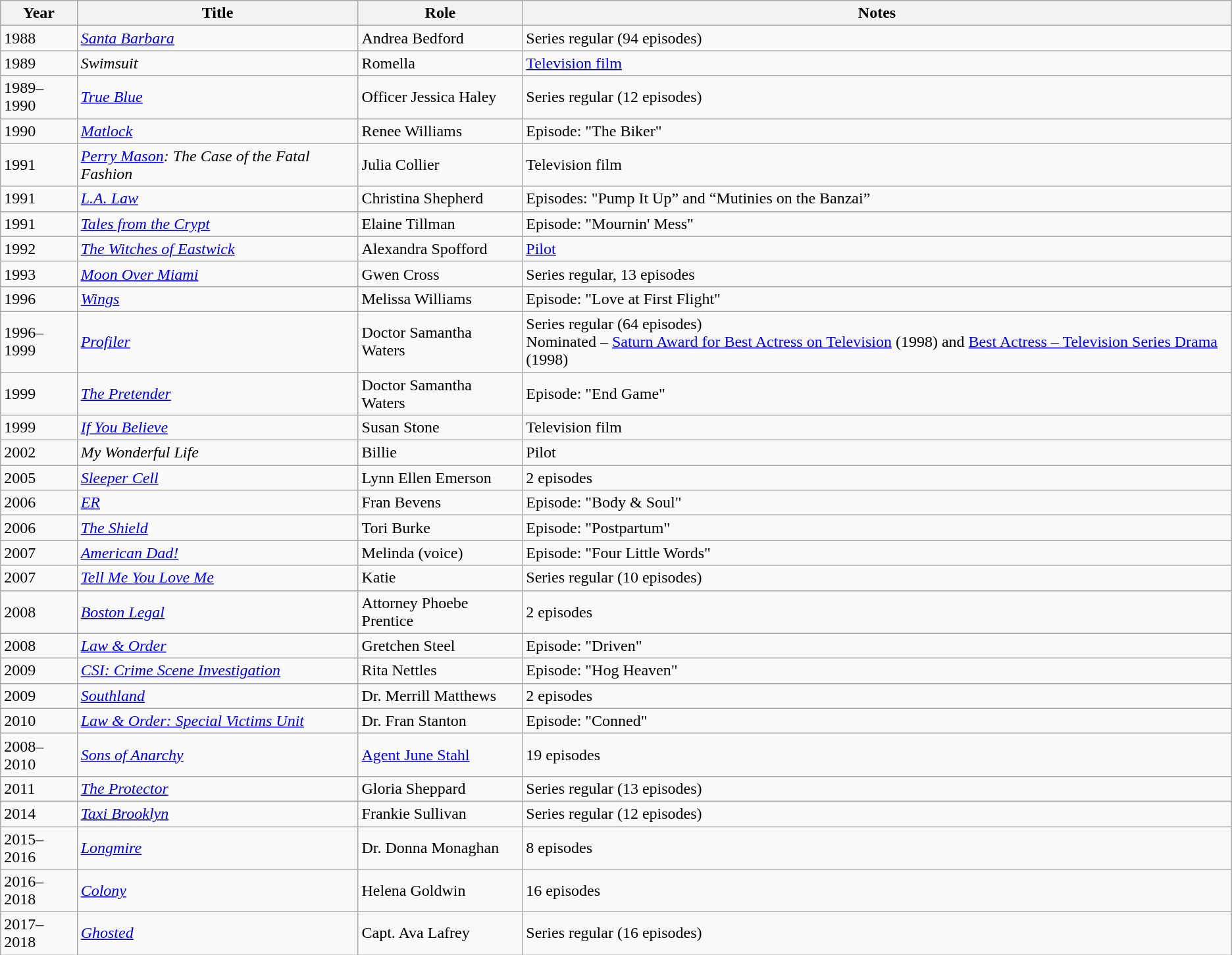<table class="wikitable sortable">
<tr>
<th>Year</th>
<th>Title</th>
<th>Role</th>
<th class="unsortable">Notes</th>
</tr>
<tr>
<td>1988</td>
<td><em><a href='#'>Santa Barbara</a></em></td>
<td>Andrea Bedford</td>
<td>Series regular (94 episodes)</td>
</tr>
<tr>
<td>1989</td>
<td><em>Swimsuit</em></td>
<td>Romella</td>
<td><a href='#'>Television film</a></td>
</tr>
<tr>
<td>1989–1990</td>
<td><em><a href='#'>True Blue</a></em></td>
<td>Officer Jessica Haley</td>
<td>Series regular (12 episodes)</td>
</tr>
<tr>
<td>1990</td>
<td><em><a href='#'>Matlock</a></em></td>
<td>Renee Williams</td>
<td>Episode: "The Biker"</td>
</tr>
<tr>
<td>1991</td>
<td><em><a href='#'>Perry Mason</a>: The Case of the Fatal Fashion</em></td>
<td>Julia Collier</td>
<td>Television film</td>
</tr>
<tr>
<td>1991</td>
<td><em><a href='#'>L.A. Law</a></em></td>
<td>Christina Shepherd</td>
<td>Episodes: "Pump It Up” and “Mutinies on the Banzai”</td>
</tr>
<tr>
<td>1991</td>
<td><em><a href='#'>Tales from the Crypt</a></em></td>
<td>Elaine Tillman</td>
<td>Episode: "Mournin' Mess"</td>
</tr>
<tr>
<td>1992</td>
<td><em><a href='#'>The Witches of Eastwick</a></em></td>
<td>Alexandra Spofford</td>
<td><a href='#'>Pilot</a></td>
</tr>
<tr>
<td>1993</td>
<td><em><a href='#'>Moon Over Miami</a></em></td>
<td>Gwen Cross</td>
<td>Series regular, 13 episodes</td>
</tr>
<tr>
<td>1996</td>
<td><em><a href='#'>Wings</a></em></td>
<td>Melissa Williams</td>
<td>Episode: "Love at First Flight"</td>
</tr>
<tr>
<td>1996–1999</td>
<td><em><a href='#'>Profiler</a></em></td>
<td>Doctor Samantha Waters</td>
<td>Series regular (64 episodes)<br>Nominated – <a href='#'>Saturn Award for Best Actress on Television</a> (1998) and <a href='#'>Best Actress – Television Series Drama</a> (1998)</td>
</tr>
<tr>
<td>1999</td>
<td><em><a href='#'>The Pretender</a></em></td>
<td>Doctor Samantha Waters</td>
<td>Episode: "End Game"</td>
</tr>
<tr>
<td>1999</td>
<td><em><a href='#'>If You Believe</a></em></td>
<td>Susan Stone</td>
<td>Television film</td>
</tr>
<tr>
<td>2002</td>
<td><em>My Wonderful Life</em></td>
<td>Billie</td>
<td>Pilot</td>
</tr>
<tr>
<td>2005</td>
<td><em><a href='#'>Sleeper Cell</a></em></td>
<td>Lynn Ellen Emerson</td>
<td>2 episodes</td>
</tr>
<tr>
<td>2006</td>
<td><em><a href='#'>ER</a></em></td>
<td>Fran Bevens</td>
<td>Episode: "Body & Soul"</td>
</tr>
<tr>
<td>2006</td>
<td><em><a href='#'>The Shield</a></em></td>
<td>Tori Burke</td>
<td>Episode: "Postpartum"</td>
</tr>
<tr>
<td>2007</td>
<td><em><a href='#'>American Dad!</a></em></td>
<td>Melinda (voice)</td>
<td>Episode: "Four Little Words"</td>
</tr>
<tr>
<td>2007</td>
<td><em><a href='#'>Tell Me You Love Me</a></em></td>
<td>Katie</td>
<td>Series regular (10 episodes)</td>
</tr>
<tr>
<td>2008</td>
<td><em><a href='#'>Boston Legal</a></em></td>
<td>Attorney Phoebe Prentice</td>
<td>2 episodes</td>
</tr>
<tr>
<td>2008</td>
<td><em><a href='#'>Law & Order</a></em></td>
<td>Gretchen Steel</td>
<td>Episode: "Driven"</td>
</tr>
<tr>
<td>2009</td>
<td><em><a href='#'>CSI: Crime Scene Investigation</a></em></td>
<td>Rita Nettles</td>
<td>Episode: "Hog Heaven"</td>
</tr>
<tr>
<td>2009</td>
<td><em><a href='#'>Southland</a></em></td>
<td>Dr. Merrill Matthews</td>
<td>2 episodes</td>
</tr>
<tr>
<td>2010</td>
<td><em><a href='#'>Law & Order: Special Victims Unit</a></em></td>
<td>Dr. Fran Stanton</td>
<td>Episode: "Conned"</td>
</tr>
<tr>
<td>2008–2010</td>
<td><em><a href='#'>Sons of Anarchy</a></em></td>
<td><a href='#'>Agent June Stahl</a></td>
<td>19 episodes</td>
</tr>
<tr>
<td>2011</td>
<td><em><a href='#'>The Protector</a></em></td>
<td>Gloria Sheppard</td>
<td>Series regular (13 episodes)</td>
</tr>
<tr>
<td>2014</td>
<td><em><a href='#'>Taxi Brooklyn</a></em></td>
<td>Frankie Sullivan</td>
<td>Series regular (12 episodes)</td>
</tr>
<tr>
<td>2015–2016</td>
<td><em><a href='#'>Longmire</a></em></td>
<td>Dr. Donna Monaghan</td>
<td>8 episodes</td>
</tr>
<tr>
<td>2016–2018</td>
<td><em><a href='#'>Colony</a></em></td>
<td>Helena Goldwin</td>
<td>16 episodes</td>
</tr>
<tr>
<td>2017–2018</td>
<td><em><a href='#'>Ghosted</a></em></td>
<td>Capt. Ava Lafrey</td>
<td>Series regular (16 episodes)</td>
</tr>
</table>
